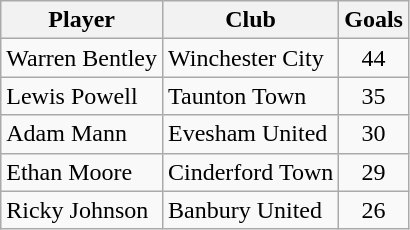<table class="wikitable">
<tr>
<th>Player</th>
<th>Club</th>
<th>Goals</th>
</tr>
<tr>
<td>Warren Bentley</td>
<td>Winchester City</td>
<td align="center">44</td>
</tr>
<tr>
<td>Lewis Powell</td>
<td>Taunton Town</td>
<td align="center">35</td>
</tr>
<tr>
<td>Adam Mann</td>
<td>Evesham United</td>
<td align="center">30</td>
</tr>
<tr>
<td>Ethan Moore</td>
<td>Cinderford Town</td>
<td align="center">29</td>
</tr>
<tr>
<td>Ricky Johnson</td>
<td>Banbury United</td>
<td align="center">26</td>
</tr>
</table>
